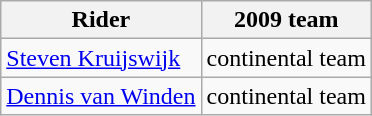<table class="wikitable">
<tr>
<th>Rider</th>
<th>2009 team</th>
</tr>
<tr>
<td><a href='#'>Steven Kruijswijk</a></td>
<td> continental team</td>
</tr>
<tr>
<td><a href='#'>Dennis van Winden</a></td>
<td> continental team</td>
</tr>
</table>
